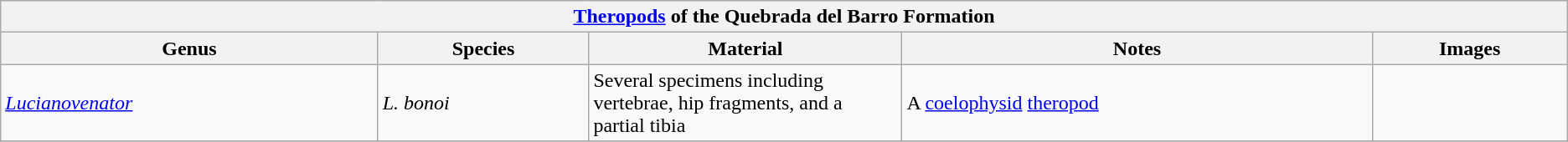<table class="wikitable" align="center">
<tr>
<th colspan="7" align="center"><strong><a href='#'>Theropods</a> of the Quebrada del Barro Formation</strong></th>
</tr>
<tr>
<th>Genus</th>
<th>Species</th>
<th width="20%">Material</th>
<th width="30%">Notes</th>
<th>Images</th>
</tr>
<tr>
<td><em><a href='#'>Lucianovenator</a></em></td>
<td><em>L. bonoi</em></td>
<td>Several specimens including vertebrae, hip fragments, and a partial tibia</td>
<td>A <a href='#'>coelophysid</a> <a href='#'>theropod</a></td>
<td></td>
</tr>
<tr>
</tr>
</table>
